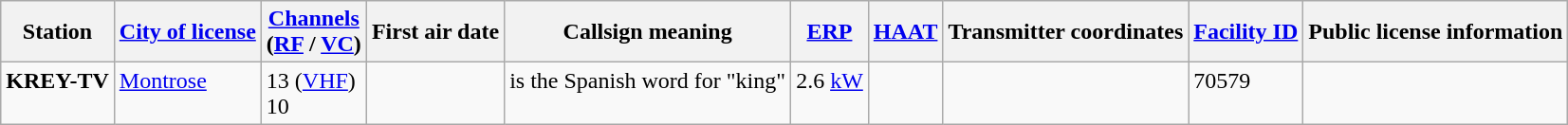<table class="wikitable">
<tr>
<th>Station</th>
<th><a href='#'>City of license</a></th>
<th><a href='#'>Channels</a><br>(<a href='#'>RF</a> / <a href='#'>VC</a>)</th>
<th>First air date</th>
<th>Callsign meaning</th>
<th><a href='#'>ERP</a></th>
<th><a href='#'>HAAT</a></th>
<th>Transmitter coordinates</th>
<th><a href='#'>Facility ID</a></th>
<th>Public license information</th>
</tr>
<tr style="vertical-align: top; text-align: left;">
<td><strong>KREY-TV</strong></td>
<td><a href='#'>Montrose</a></td>
<td>13 (<a href='#'>VHF</a>)<br>10</td>
<td></td>
<td> is the Spanish word for "king"</td>
<td>2.6 <a href='#'>kW</a></td>
<td></td>
<td></td>
<td>70579</td>
<td><br></td>
</tr>
</table>
